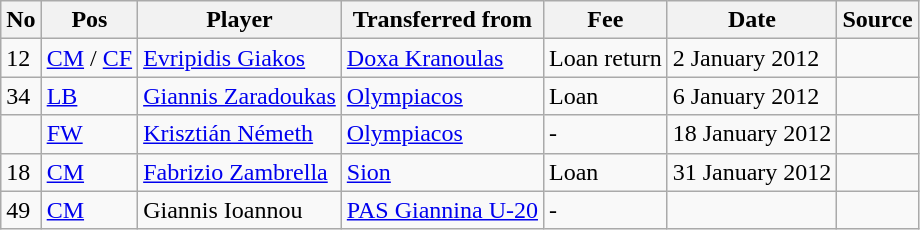<table class="wikitable">
<tr>
<th>No</th>
<th>Pos</th>
<th>Player</th>
<th>Transferred from</th>
<th>Fee</th>
<th>Date</th>
<th>Source</th>
</tr>
<tr>
<td>12</td>
<td><a href='#'>CM</a> / <a href='#'>CF</a></td>
<td><a href='#'>Evripidis Giakos</a></td>
<td><a href='#'>Doxa Kranoulas</a></td>
<td>Loan return</td>
<td>2 January 2012</td>
<td></td>
</tr>
<tr>
<td>34</td>
<td><a href='#'>LB</a></td>
<td><a href='#'>Giannis Zaradoukas</a></td>
<td><a href='#'>Olympiacos</a></td>
<td>Loan</td>
<td>6 January 2012</td>
<td></td>
</tr>
<tr>
<td></td>
<td><a href='#'>FW</a></td>
<td><a href='#'>Krisztián Németh</a></td>
<td><a href='#'>Olympiacos</a></td>
<td>-</td>
<td>18 January 2012</td>
<td></td>
</tr>
<tr>
<td>18</td>
<td><a href='#'>CM</a></td>
<td><a href='#'>Fabrizio Zambrella</a></td>
<td><a href='#'>Sion</a></td>
<td>Loan</td>
<td>31 January 2012</td>
<td></td>
</tr>
<tr>
<td>49</td>
<td><a href='#'>CM</a></td>
<td>Giannis Ioannou</td>
<td><a href='#'>PAS Giannina U-20</a></td>
<td>-</td>
<td></td>
<td></td>
</tr>
</table>
